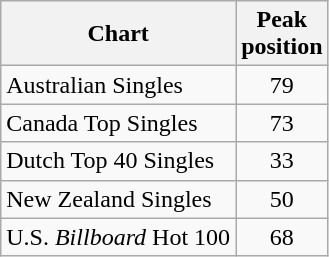<table class="wikitable">
<tr>
<th>Chart</th>
<th>Peak<br>position</th>
</tr>
<tr>
<td align="left">Australian Singles</td>
<td style="text-align:center;">79</td>
</tr>
<tr>
<td align="left">Canada Top Singles</td>
<td style="text-align:center;">73</td>
</tr>
<tr>
<td align="left">Dutch Top 40 Singles</td>
<td style="text-align:center;">33</td>
</tr>
<tr>
<td align="left">New Zealand Singles</td>
<td style="text-align:center;">50</td>
</tr>
<tr>
<td align="left">U.S. <em>Billboard</em> Hot 100</td>
<td style="text-align:center;">68</td>
</tr>
</table>
